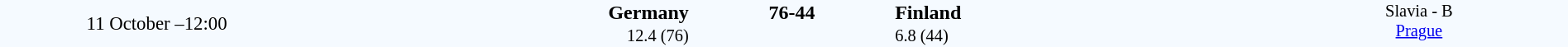<table style="width: 100%; background:#F5FAFF;" cellspacing="0">
<tr>
<td style=font-size:95% align=center rowspan=3 width=20%>11 October –12:00</td>
</tr>
<tr>
<td width=24% align=right><strong>Germany</strong></td>
<td align=center width=13%><strong>76-44</strong></td>
<td width=24%><strong>Finland</strong></td>
<td style=font-size:85% rowspan=3 valign=top align=center>Slavia - B <br><a href='#'>Prague</a></td>
</tr>
<tr style=font-size:85%>
<td align=right>12.4 (76)</td>
<td align=center></td>
<td>6.8 (44)</td>
</tr>
</table>
